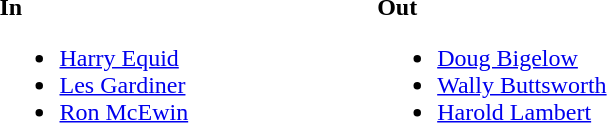<table width="40%">
<tr>
<td valign="top" width="30%"><br><strong>In</strong><ul><li><a href='#'>Harry Equid</a></li><li><a href='#'>Les Gardiner</a></li><li><a href='#'>Ron McEwin</a></li></ul></td>
<td valign="top" width="30%"><br><strong>Out</strong><ul><li><a href='#'>Doug Bigelow</a></li><li><a href='#'>Wally Buttsworth</a></li><li><a href='#'>Harold Lambert</a></li></ul></td>
</tr>
</table>
